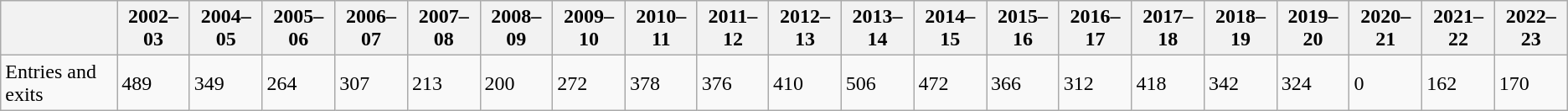<table class="wikitable">
<tr>
<th></th>
<th>2002–03</th>
<th>2004–05</th>
<th>2005–06</th>
<th>2006–07</th>
<th>2007–08</th>
<th>2008–09</th>
<th>2009–10</th>
<th>2010–11</th>
<th>2011–12</th>
<th>2012–13</th>
<th>2013–14</th>
<th>2014–15</th>
<th>2015–16</th>
<th>2016–17</th>
<th>2017–18</th>
<th>2018–19</th>
<th>2019–20</th>
<th>2020–21</th>
<th>2021–22</th>
<th>2022–23</th>
</tr>
<tr>
<td>Entries and exits</td>
<td>489</td>
<td>349</td>
<td>264</td>
<td>307</td>
<td>213</td>
<td>200</td>
<td>272</td>
<td>378</td>
<td>376</td>
<td>410</td>
<td>506</td>
<td>472</td>
<td>366</td>
<td>312</td>
<td>418</td>
<td>342</td>
<td>324</td>
<td>0</td>
<td>162</td>
<td>170</td>
</tr>
</table>
